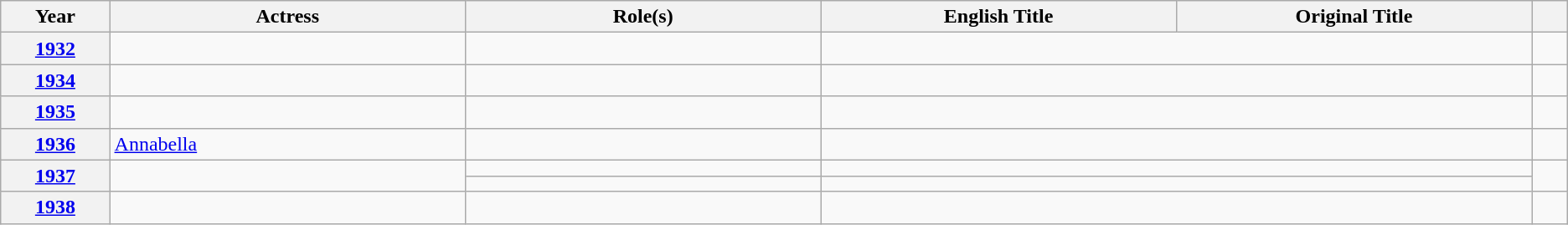<table class="wikitable unsortable">
<tr>
<th scope="col" style="width:3%;">Year</th>
<th scope="col" style="width:10%;">Actress</th>
<th scope="col" style="width:10%;">Role(s)</th>
<th scope="col" style="width:10%;">English Title</th>
<th scope="col" style="width:10%;">Original Title</th>
<th scope="col" style="width:1%;" class="unsortable"></th>
</tr>
<tr>
<th scope="row" style="text-align:center"><a href='#'>1932</a></th>
<td> </td>
<td></td>
<td colspan="2"></td>
<td style="text-align:center"></td>
</tr>
<tr>
<th scope="row" style="text-align:center"><a href='#'>1934</a></th>
<td> </td>
<td></td>
<td colspan="2"></td>
<td style="text-align:center"></td>
</tr>
<tr>
<th scope="row" style="text-align:center"><a href='#'>1935</a></th>
<td> </td>
<td></td>
<td colspan="2"></td>
<td style="text-align:center"></td>
</tr>
<tr>
<th scope="row" style="text-align:center"><a href='#'>1936</a></th>
<td> <a href='#'>Annabella</a></td>
<td></td>
<td colspan="2"></td>
<td style="text-align:center"></td>
</tr>
<tr>
<th scope="row" style="text-align:center" rowspan="2"><a href='#'>1937</a></th>
<td rowspan=2> </td>
<td></td>
<td colspan="2"></td>
<td rowspan="2" style="text-align:center"></td>
</tr>
<tr>
<td></td>
<td colspan="2"></td>
</tr>
<tr>
<th scope="row" style="text-align:center"><a href='#'>1938</a></th>
<td> </td>
<td></td>
<td colspan="2"></td>
<td style="text-align:center"></td>
</tr>
</table>
